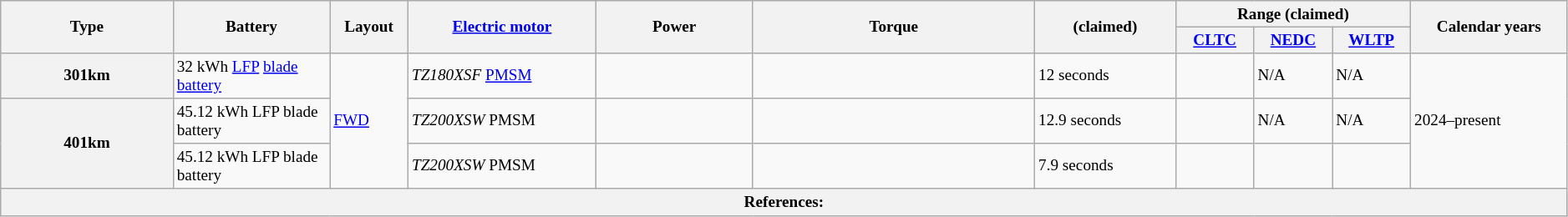<table class="wikitable" style="text-align:left; font-size:80%; width=">
<tr>
<th rowspan="2">Type</th>
<th rowspan="2" width="10%">Battery</th>
<th rowspan="2" width="5%">Layout</th>
<th rowspan="2" width="12%"><a href='#'>Electric motor</a></th>
<th rowspan="2" width="10%">Power</th>
<th rowspan="2" width="18%">Torque</th>
<th rowspan="2" width="9%"> (claimed)</th>
<th colspan="3">Range (claimed)</th>
<th rowspan="2" width="10%">Calendar years</th>
</tr>
<tr>
<th width="5%"><a href='#'>CLTC</a></th>
<th width="5%"><a href='#'>NEDC</a></th>
<th width="5%"><a href='#'>WLTP</a></th>
</tr>
<tr>
<th>301km</th>
<td>32 kWh <a href='#'>LFP</a> <a href='#'>blade battery</a></td>
<td rowspan="3"><a href='#'>FWD</a></td>
<td><em>TZ180XSF</em> <a href='#'>PMSM</a></td>
<td></td>
<td></td>
<td>12 seconds</td>
<td></td>
<td>N/A</td>
<td>N/A</td>
<td rowspan="3">2024–present</td>
</tr>
<tr>
<th rowspan="2">401km</th>
<td>45.12 kWh LFP blade battery</td>
<td><em>TZ200XSW</em> PMSM</td>
<td></td>
<td></td>
<td>12.9 seconds</td>
<td></td>
<td>N/A</td>
<td>N/A</td>
</tr>
<tr>
<td>45.12 kWh LFP blade battery</td>
<td><em>TZ200XSW</em> PMSM</td>
<td></td>
<td></td>
<td>7.9 seconds</td>
<td></td>
<td></td>
<td></td>
</tr>
<tr>
<th colspan="11">References: </th>
</tr>
</table>
